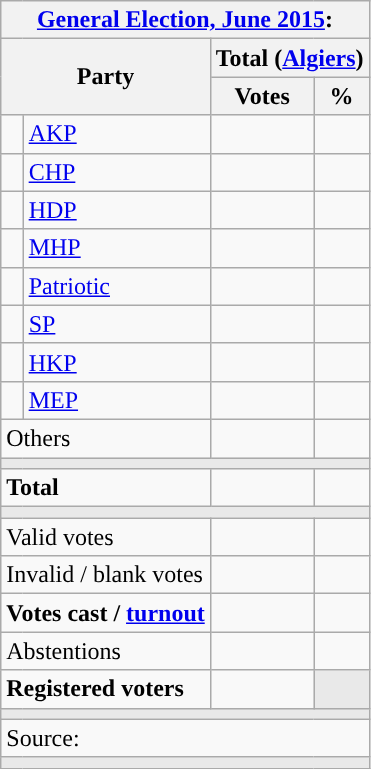<table class="wikitable" style="text-align:left">
<tr>
<th colspan="4"><a href='#'>General Election, June 2015</a>: </th>
</tr>
<tr>
<th rowspan="2" colspan="2">Party</th>
<th colspan="2">Total (<a href='#'>Algiers</a>)</th>
</tr>
<tr>
<th>Votes</th>
<th>%</th>
</tr>
<tr>
<td style="background-color:"></td>
<td><a href='#'>AKP</a></td>
<td></td>
<td></td>
</tr>
<tr>
<td style="background-color:"></td>
<td><a href='#'>CHP</a></td>
<td></td>
<td></td>
</tr>
<tr>
<td style="background-color:"></td>
<td><a href='#'>HDP</a></td>
<td></td>
<td></td>
</tr>
<tr>
<td style="background-color:"></td>
<td><a href='#'>MHP</a></td>
<td></td>
<td></td>
</tr>
<tr>
<td style="background-color:"></td>
<td><a href='#'>Patriotic</a></td>
<td></td>
<td></td>
</tr>
<tr>
<td style="background-color:"></td>
<td><a href='#'>SP</a></td>
<td></td>
<td></td>
</tr>
<tr>
<td style="background-color:"></td>
<td><a href='#'>HKP</a></td>
<td></td>
<td></td>
</tr>
<tr>
<td style="background-color:"></td>
<td><a href='#'>MEP</a></td>
<td></td>
<td></td>
</tr>
<tr>
<td colspan="2">Others</td>
<td></td>
<td></td>
</tr>
<tr>
<td colspan="4" style="background:#e9e9e9;"></td>
</tr>
<tr>
<td colspan="2"><strong>Total</strong></td>
<td></td>
<td></td>
</tr>
<tr>
<td colspan="4" style="background:#e9e9e9;"></td>
</tr>
<tr>
<td colspan="2">Valid votes</td>
<td></td>
<td></td>
</tr>
<tr>
<td colspan="2">Invalid / blank votes</td>
<td></td>
<td></td>
</tr>
<tr>
<td colspan="2"><strong>Votes cast / <a href='#'>turnout</a></strong></td>
<td></td>
<td></td>
</tr>
<tr>
<td colspan="2">Abstentions</td>
<td></td>
<td></td>
</tr>
<tr>
<td colspan="2"><strong>Registered voters</strong></td>
<td></td>
<td style="background:#e9e9e9;"></td>
</tr>
<tr>
<td colspan="4" style="background:#e9e9e9;"></td>
</tr>
<tr>
<td colspan="4">Source: </td>
</tr>
<tr>
<td colspan="4" style="background:#e9e9e9;"></td>
</tr>
</table>
